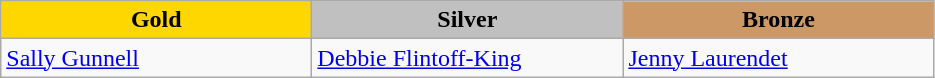<table class="wikitable" style="text-align:left">
<tr align="center">
<td width=200 bgcolor=gold><strong>Gold</strong></td>
<td width=200 bgcolor=silver><strong>Silver</strong></td>
<td width=200 bgcolor=CC9966><strong>Bronze</strong></td>
</tr>
<tr>
<td><a href='#'>Sally Gunnell</a><br><em></em></td>
<td><a href='#'>Debbie Flintoff-King</a><br><em></em></td>
<td><a href='#'>Jenny Laurendet</a><br><em></em></td>
</tr>
</table>
